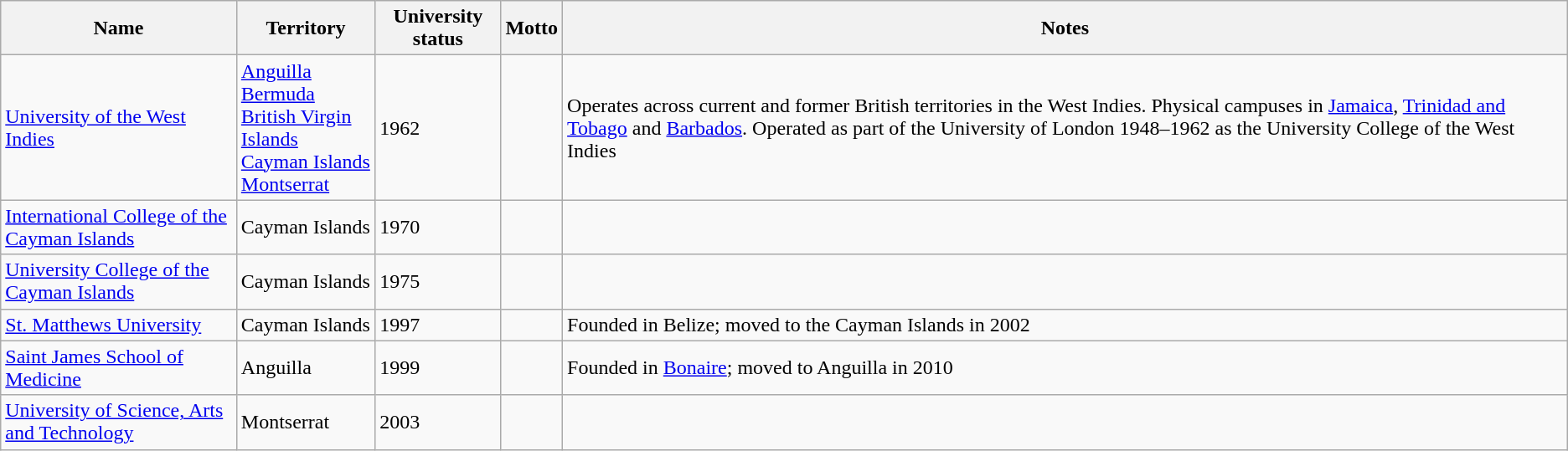<table class="wikitable">
<tr>
<th>Name</th>
<th>Territory</th>
<th>University status</th>
<th>Motto</th>
<th>Notes</th>
</tr>
<tr>
<td><a href='#'>University of the West Indies</a></td>
<td><a href='#'>Anguilla</a><br> <a href='#'>Bermuda</a><br> <a href='#'>British Virgin Islands</a><br> <a href='#'>Cayman Islands</a><br> <a href='#'>Montserrat</a></td>
<td>1962</td>
<td></td>
<td>Operates across current and former British territories in the West Indies. Physical campuses in <a href='#'>Jamaica</a>, <a href='#'>Trinidad and Tobago</a> and <a href='#'>Barbados</a>. Operated as part of the University of London 1948–1962 as the University College of the West Indies</td>
</tr>
<tr>
<td><a href='#'>International College of the Cayman Islands</a></td>
<td>Cayman Islands</td>
<td>1970</td>
<td></td>
<td></td>
</tr>
<tr>
<td><a href='#'>University College of the Cayman Islands</a></td>
<td>Cayman Islands</td>
<td>1975</td>
<td></td>
<td></td>
</tr>
<tr>
<td><a href='#'>St. Matthews University</a></td>
<td>Cayman Islands</td>
<td>1997</td>
<td></td>
<td>Founded in Belize; moved to the Cayman Islands in 2002</td>
</tr>
<tr>
<td><a href='#'>Saint James School of Medicine</a></td>
<td>Anguilla</td>
<td>1999</td>
<td></td>
<td>Founded in <a href='#'>Bonaire</a>; moved to Anguilla in 2010</td>
</tr>
<tr>
<td><a href='#'>University of Science, Arts and Technology</a></td>
<td>Montserrat</td>
<td>2003</td>
<td></td>
<td></td>
</tr>
</table>
